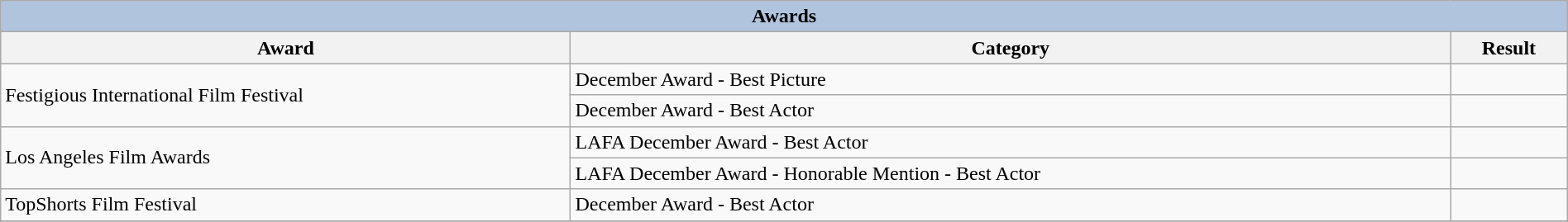<table class="wikitable sortable" style="width:100%;">
<tr style="background:#ccc; text-align:center;">
<th colspan="3" style="background: LightSteelBlue;">Awards</th>
</tr>
<tr style="background:#ccc; text-align:center;">
<th>Award</th>
<th>Category</th>
<th>Result</th>
</tr>
<tr>
<td rowspan="2">Festigious International Film Festival</td>
<td>December Award - Best Picture</td>
<td></td>
</tr>
<tr>
<td>December Award - Best Actor</td>
<td></td>
</tr>
<tr>
<td rowspan="2">Los Angeles Film Awards</td>
<td>LAFA December Award - Best Actor</td>
<td></td>
</tr>
<tr>
<td>LAFA December Award - Honorable Mention - Best Actor</td>
<td></td>
</tr>
<tr>
<td rowspan=“1">TopShorts Film Festival</td>
<td>December Award - Best Actor</td>
<td></td>
</tr>
<tr>
</tr>
</table>
